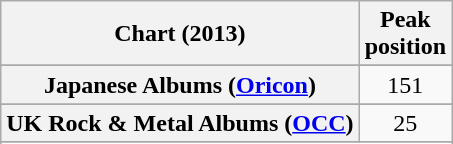<table class="wikitable plainrowheaders sortable">
<tr>
<th>Chart (2013)</th>
<th>Peak<br>position</th>
</tr>
<tr>
</tr>
<tr>
</tr>
<tr>
</tr>
<tr>
<th scope="row">Japanese Albums (<a href='#'>Oricon</a>)</th>
<td align=center>151</td>
</tr>
<tr>
</tr>
<tr>
<th scope="row">UK Rock & Metal Albums (<a href='#'>OCC</a>)</th>
<td align=center>25</td>
</tr>
<tr>
</tr>
<tr>
</tr>
<tr>
</tr>
</table>
